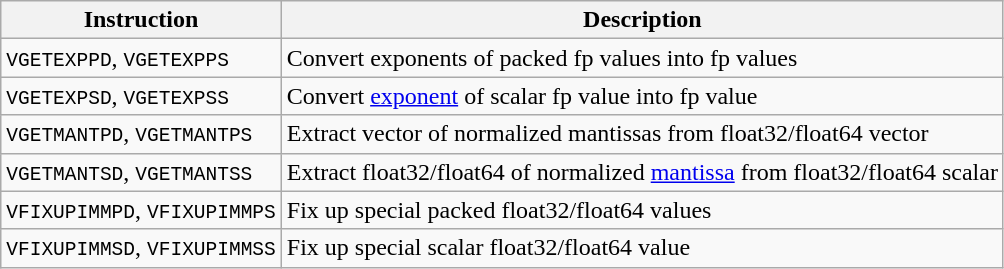<table class="wikitable">
<tr>
<th scope="col">Instruction</th>
<th scope="col">Description</th>
</tr>
<tr>
<td><code>VGETEXPPD</code>, <code>VGETEXPPS</code></td>
<td>Convert exponents of packed fp values into fp values</td>
</tr>
<tr>
<td><code>VGETEXPSD</code>, <code>VGETEXPSS</code></td>
<td>Convert <a href='#'>exponent</a> of scalar fp value into fp value</td>
</tr>
<tr>
<td><code>VGETMANTPD</code>, <code>VGETMANTPS</code></td>
<td>Extract vector of normalized mantissas from float32/float64 vector</td>
</tr>
<tr>
<td><code>VGETMANTSD</code>, <code>VGETMANTSS</code></td>
<td>Extract float32/float64 of normalized <a href='#'>mantissa</a> from float32/float64 scalar</td>
</tr>
<tr>
<td><code>VFIXUPIMMPD</code>, <code>VFIXUPIMMPS</code></td>
<td>Fix up special packed float32/float64 values</td>
</tr>
<tr>
<td><code>VFIXUPIMMSD</code>, <code>VFIXUPIMMSS</code></td>
<td>Fix up special scalar float32/float64 value</td>
</tr>
</table>
